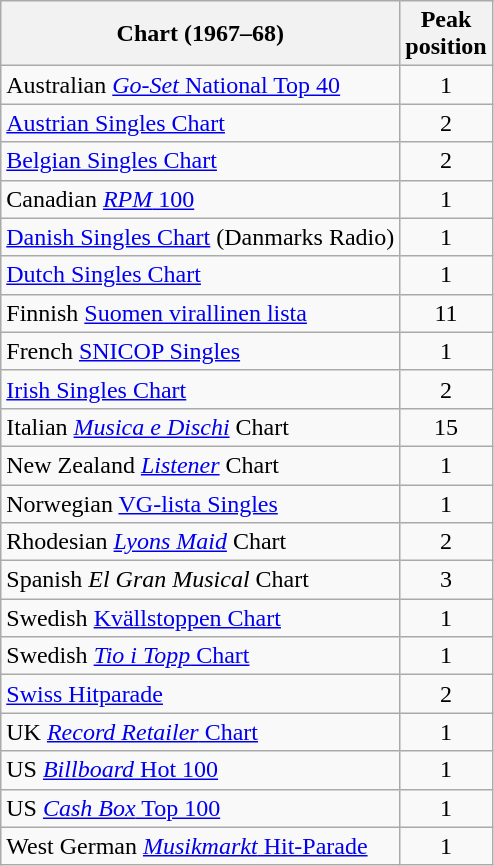<table class="wikitable sortable">
<tr>
<th>Chart (1967–68)</th>
<th>Peak<br>position</th>
</tr>
<tr>
<td>Australian <a href='#'><em>Go-Set</em> National Top 40</a></td>
<td align="center">1</td>
</tr>
<tr>
<td><a href='#'>Austrian Singles Chart</a></td>
<td align="center">2</td>
</tr>
<tr>
<td><a href='#'>Belgian Singles Chart</a></td>
<td align="center">2</td>
</tr>
<tr>
<td>Canadian <a href='#'><em>RPM</em> 100</a></td>
<td align="center">1</td>
</tr>
<tr>
<td><a href='#'>Danish Singles Chart</a> (Danmarks Radio)</td>
<td align="center">1</td>
</tr>
<tr>
<td><a href='#'>Dutch Singles Chart</a></td>
<td align="center">1</td>
</tr>
<tr>
<td>Finnish <a href='#'>Suomen virallinen lista</a></td>
<td align="center">11</td>
</tr>
<tr>
<td>French <a href='#'>SNICOP Singles</a></td>
<td align="center">1</td>
</tr>
<tr>
<td><a href='#'>Irish Singles Chart</a></td>
<td align="center">2</td>
</tr>
<tr>
<td>Italian <em><a href='#'>Musica e Dischi</a></em> Chart</td>
<td align="center">15</td>
</tr>
<tr>
<td>New Zealand <em><a href='#'>Listener</a></em> Chart</td>
<td style="text-align:center;">1</td>
</tr>
<tr>
<td>Norwegian <a href='#'>VG-lista Singles</a></td>
<td align="center">1</td>
</tr>
<tr>
<td>Rhodesian <em><a href='#'>Lyons Maid</a></em> Chart</td>
<td style="text-align:center;">2</td>
</tr>
<tr>
<td>Spanish <em>El Gran Musical</em> Chart</td>
<td align="center">3</td>
</tr>
<tr>
<td>Swedish <a href='#'>Kvällstoppen Chart</a></td>
<td align="center">1</td>
</tr>
<tr>
<td>Swedish <a href='#'><em>Tio i Topp</em> Chart</a></td>
<td style="text-align:center;">1</td>
</tr>
<tr>
<td><a href='#'>Swiss Hitparade</a></td>
<td align="center">2</td>
</tr>
<tr>
<td>UK <a href='#'><em>Record Retailer</em> Chart</a></td>
<td align="center">1</td>
</tr>
<tr>
<td>US <a href='#'><em>Billboard</em> Hot 100</a></td>
<td align="center">1</td>
</tr>
<tr>
<td>US <a href='#'><em>Cash Box</em> Top 100</a></td>
<td align="center">1</td>
</tr>
<tr>
<td>West German <a href='#'><em>Musikmarkt</em> Hit-Parade</a></td>
<td align="center">1</td>
</tr>
</table>
